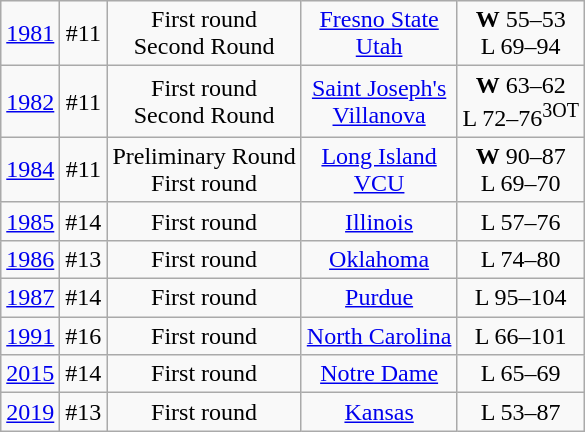<table class="wikitable">
<tr align="center">
<td><a href='#'>1981</a></td>
<td>#11</td>
<td>First round<br>Second Round</td>
<td><a href='#'>Fresno State</a><br><a href='#'>Utah</a></td>
<td><strong>W</strong> 55–53<br>L 69–94</td>
</tr>
<tr align="center">
<td><a href='#'>1982</a></td>
<td>#11</td>
<td>First round<br>Second Round</td>
<td><a href='#'>Saint Joseph's</a><br><a href='#'>Villanova</a></td>
<td><strong>W</strong> 63–62<br>L 72–76<sup>3OT</sup></td>
</tr>
<tr align="center">
<td><a href='#'>1984</a></td>
<td>#11</td>
<td>Preliminary Round<br>First round</td>
<td><a href='#'>Long Island</a><br><a href='#'>VCU</a></td>
<td><strong>W</strong> 90–87<br>L 69–70</td>
</tr>
<tr align="center">
<td><a href='#'>1985</a></td>
<td>#14</td>
<td>First round</td>
<td><a href='#'>Illinois</a></td>
<td>L 57–76</td>
</tr>
<tr align="center">
<td><a href='#'>1986</a></td>
<td>#13</td>
<td>First round</td>
<td><a href='#'>Oklahoma</a></td>
<td>L 74–80</td>
</tr>
<tr align="center">
<td><a href='#'>1987</a></td>
<td>#14</td>
<td>First round</td>
<td><a href='#'>Purdue</a></td>
<td>L 95–104</td>
</tr>
<tr align="center">
<td><a href='#'>1991</a></td>
<td>#16</td>
<td>First round</td>
<td><a href='#'>North Carolina</a></td>
<td>L 66–101</td>
</tr>
<tr align="center">
<td><a href='#'>2015</a></td>
<td>#14</td>
<td>First round</td>
<td><a href='#'>Notre Dame</a></td>
<td>L 65–69</td>
</tr>
<tr align="center">
<td><a href='#'>2019</a></td>
<td>#13</td>
<td>First round</td>
<td><a href='#'>Kansas</a></td>
<td>L 53–87</td>
</tr>
</table>
